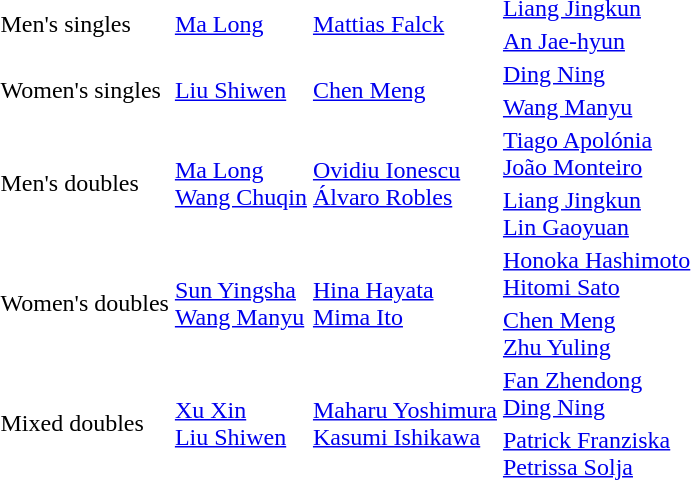<table>
<tr>
<td rowspan=2>Men's singles <br></td>
<td rowspan=2> <a href='#'>Ma Long</a></td>
<td rowspan=2> <a href='#'>Mattias Falck</a></td>
<td> <a href='#'>Liang Jingkun</a></td>
</tr>
<tr>
<td> <a href='#'>An Jae-hyun</a></td>
</tr>
<tr>
<td rowspan=2>Women's singles <br></td>
<td rowspan=2> <a href='#'>Liu Shiwen</a></td>
<td rowspan=2> <a href='#'>Chen Meng</a></td>
<td> <a href='#'>Ding Ning</a></td>
</tr>
<tr>
<td> <a href='#'>Wang Manyu</a></td>
</tr>
<tr>
<td rowspan=2>Men's doubles <br></td>
<td rowspan=2> <a href='#'>Ma Long</a><br> <a href='#'>Wang Chuqin</a></td>
<td rowspan=2> <a href='#'>Ovidiu Ionescu</a><br> <a href='#'>Álvaro Robles</a></td>
<td> <a href='#'>Tiago Apolónia</a><br> <a href='#'>João Monteiro</a></td>
</tr>
<tr>
<td> <a href='#'>Liang Jingkun</a><br> <a href='#'>Lin Gaoyuan</a></td>
</tr>
<tr>
<td rowspan=2>Women's doubles <br></td>
<td rowspan=2> <a href='#'>Sun Yingsha</a><br> <a href='#'>Wang Manyu</a></td>
<td rowspan=2> <a href='#'>Hina Hayata</a><br> <a href='#'>Mima Ito</a></td>
<td> <a href='#'>Honoka Hashimoto</a><br> <a href='#'>Hitomi Sato</a></td>
</tr>
<tr>
<td> <a href='#'>Chen Meng</a><br> <a href='#'>Zhu Yuling</a></td>
</tr>
<tr>
<td rowspan=2>Mixed doubles <br></td>
<td rowspan=2> <a href='#'>Xu Xin</a><br> <a href='#'>Liu Shiwen</a></td>
<td rowspan=2> <a href='#'>Maharu Yoshimura</a><br> <a href='#'>Kasumi Ishikawa</a></td>
<td> <a href='#'>Fan Zhendong</a><br> <a href='#'>Ding Ning</a></td>
</tr>
<tr>
<td> <a href='#'>Patrick Franziska</a><br> <a href='#'>Petrissa Solja</a></td>
</tr>
</table>
